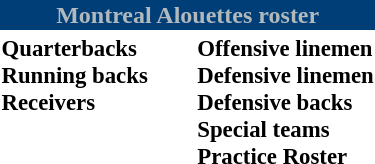<table class="toccolours" style="text-align: left;">
<tr>
<th colspan="7" style="background-color: #003E77; color:#B1B9BC; text-align:center"><strong>Montreal Alouettes roster</strong></th>
</tr>
<tr>
<td style="font-size: 95%;" valign="top"><strong>Quarterbacks</strong><br><strong>Running backs</strong><br><strong>Receivers</strong></td>
<td style="width: 25px;"></td>
<td style="font-size: 95%;" valign="top"><strong>Offensive linemen</strong><br><strong>Defensive linemen</strong><br><strong>Defensive backs</strong><br><strong>Special teams</strong><br><strong>Practice Roster</strong></td>
</tr>
<tr>
</tr>
</table>
